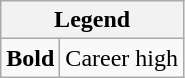<table class="wikitable mw-collapsible mw-collapsed">
<tr>
<th colspan="2">Legend</th>
</tr>
<tr>
<td><strong>Bold</strong></td>
<td>Career high</td>
</tr>
</table>
